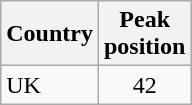<table class="wikitable">
<tr>
<th>Country</th>
<th>Peak<br>position</th>
</tr>
<tr>
<td>UK </td>
<td style="text-align:center;">42</td>
</tr>
</table>
